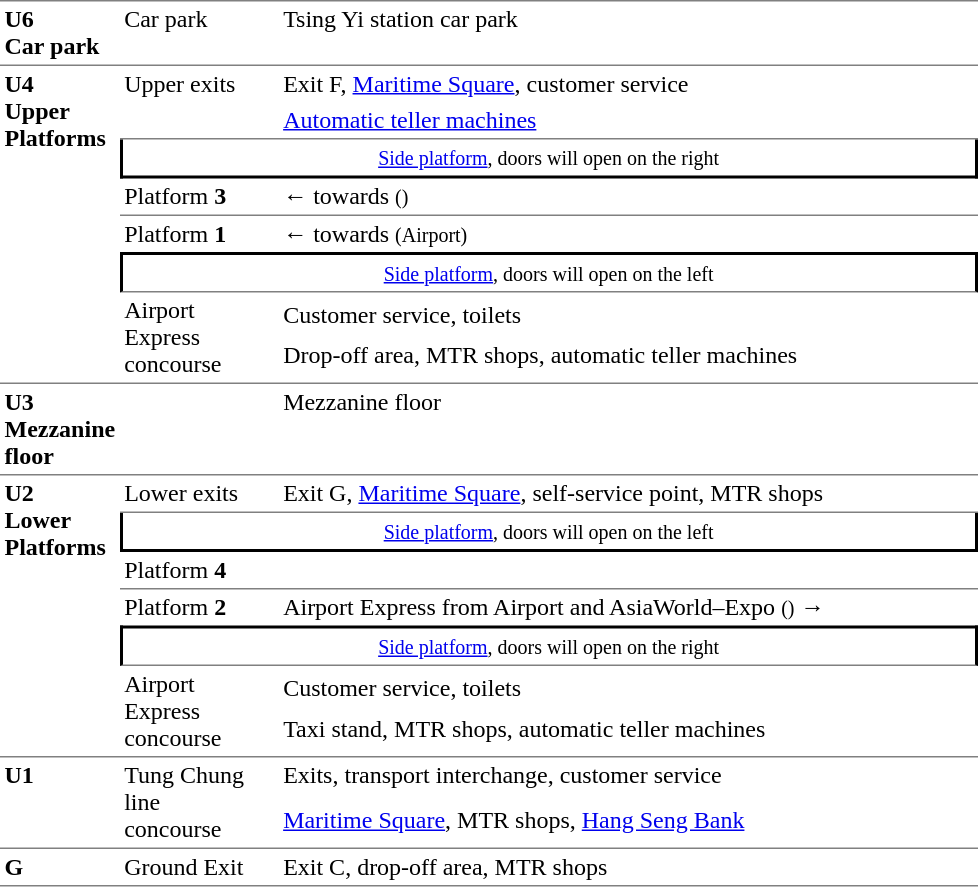<table border=0 cellspacing=0 cellpadding=3>
<tr>
<td style="border-bottom:solid 1px gray;border-top:solid 1px gray;width:50px;vertical-align:top;"><strong>U6<br>Car park</strong></td>
<td style="border-top:solid 1px gray;border-bottom:solid 1px gray;width:100px;vertical-align:top;">Car park</td>
<td style="border-top:solid 1px gray;border-bottom:solid 1px gray;width:460px;vertical-align:top;">Tsing Yi station car park</td>
</tr>
<tr>
<td style="border-bottom:solid 1px gray;vertical-align:top;" rowspan=8><strong>U4<br>Upper Platforms</strong></td>
<td style="border-bottom:solid 1px gray;vertical-align:top;" rowspan=2>Upper exits</td>
<td>Exit F, <a href='#'>Maritime Square</a>, customer service</td>
</tr>
<tr>
<td style="border-bottom:solid 1px gray;"><a href='#'>Automatic teller machines</a></td>
</tr>
<tr>
<td style="border-right:solid 2px black;border-left:solid 2px black;border-bottom:solid 2px black;text-align:center;" colspan=2><small><a href='#'>Side platform</a>, doors will open on the right</small></td>
</tr>
<tr>
<td style="border-bottom:solid 1px gray;">Platform <span><strong>3</strong></span></td>
<td style="border-bottom:solid 1px gray;">←  towards  <small>()</small></td>
</tr>
<tr>
<td>Platform <span><strong>1</strong></span></td>
<td>←  towards  <small>(Airport)</small></td>
</tr>
<tr>
<td style="border-top:solid 2px black;border-right:solid 2px black;border-left:solid 2px black;border-bottom:solid 1px gray;text-align:center;" colspan=2><small><a href='#'>Side platform</a>, doors will open on the left</small></td>
</tr>
<tr>
<td style="border-bottom:solid 1px gray;vertical-align:top;" rowspan=2>Airport Express<br> concourse</td>
<td>Customer service, toilets</td>
</tr>
<tr>
<td style="border-bottom:solid 1px gray;vertical-align:top;">Drop-off area, MTR shops, automatic teller machines</td>
</tr>
<tr>
<td style="border-bottom:solid 1px gray;vertical-align:top;"><strong>U3<br>Mezzanine floor</strong></td>
<td style="border-bottom:solid 1px gray;vertical-align:top;"></td>
<td style="border-bottom:solid 1px gray;vertical-align:top;">Mezzanine floor</td>
</tr>
<tr>
<td style="border-bottom:solid 1px gray;vertical-align:top;" rowspan=7><strong>U2<br>Lower Platforms</strong></td>
<td style="border-bottom:solid 1px gray;vertical-align:top;">Lower exits</td>
<td style="border-bottom:solid 1px gray;vertical-align:top;">Exit G, <a href='#'>Maritime Square</a>, self-service point, MTR shops</td>
</tr>
<tr>
<td style="border-right:solid 2px black;border-left:solid 2px black;border-bottom:solid 2px black;text-align:center;" colspan=2 valign=top><small><a href='#'>Side platform</a>, doors will open on the left</small></td>
</tr>
<tr>
<td style="border-bottom:solid 1px gray;vertical-align:top;">Platform <span><strong>4</strong></span></td>
<td style="border-bottom:solid 1px gray;vertical-align:top;">   </td>
</tr>
<tr>
<td>Platform <span><strong>2</strong></span></td>
<td>  Airport Express from Airport and AsiaWorld–Expo <small>()</small> →</td>
</tr>
<tr>
<td style="border-top:solid 2px black;border-right:solid 2px black;border-left:solid 2px black;border-bottom:solid 1px gray;text-align:center;" colspan=2 valign=top><small><a href='#'>Side platform</a>, doors will open on the right</small></td>
</tr>
<tr>
<td style="border-bottom:solid 1px gray;vertical-align:top;" rowspan=2>Airport Express<br> concourse</td>
<td>Customer service, toilets</td>
</tr>
<tr>
<td style="border-bottom:solid 1px gray;vertical-align:top;">Taxi stand, MTR shops, automatic teller machines</td>
</tr>
<tr>
<td style="border-bottom:solid 1px gray;vertical-align:top;" rowspan=2><strong>U1</strong></td>
<td style="border-bottom:solid 1px gray;vertical-align:top;" rowspan=2>Tung Chung line<br> concourse</td>
<td valign=top>Exits, transport interchange, customer service</td>
</tr>
<tr>
<td style="border-bottom:solid 1px gray;vertical-align:top;"><a href='#'>Maritime Square</a>, MTR shops, <a href='#'>Hang Seng Bank</a></td>
</tr>
<tr>
<td style="border-bottom:solid 1px gray;vertical-align:top;"><strong>G</strong></td>
<td style="border-bottom:solid 1px gray;vertical-align:top;">Ground Exit</td>
<td style="border-bottom:solid 1px gray;vertical-align:top;">Exit C, drop-off area, MTR shops</td>
</tr>
<tr>
</tr>
</table>
